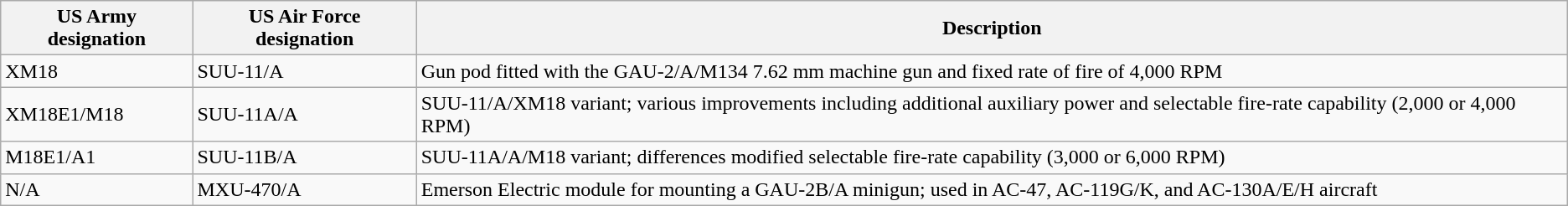<table class="wikitable">
<tr>
<th>US Army designation</th>
<th>US Air Force designation</th>
<th>Description</th>
</tr>
<tr>
<td>XM18</td>
<td>SUU-11/A</td>
<td>Gun pod fitted with the GAU-2/A/M134 7.62 mm machine gun and fixed rate of fire of 4,000 RPM</td>
</tr>
<tr>
<td>XM18E1/M18</td>
<td>SUU-11A/A</td>
<td>SUU-11/A/XM18 variant; various improvements including additional auxiliary power and selectable fire-rate capability (2,000 or 4,000 RPM)</td>
</tr>
<tr>
<td>M18E1/A1</td>
<td>SUU-11B/A</td>
<td>SUU-11A/A/M18 variant; differences modified selectable fire-rate capability (3,000 or 6,000 RPM)</td>
</tr>
<tr>
<td>N/A</td>
<td>MXU-470/A</td>
<td>Emerson Electric module for mounting a GAU-2B/A minigun; used in AC-47, AC-119G/K, and AC-130A/E/H aircraft</td>
</tr>
</table>
